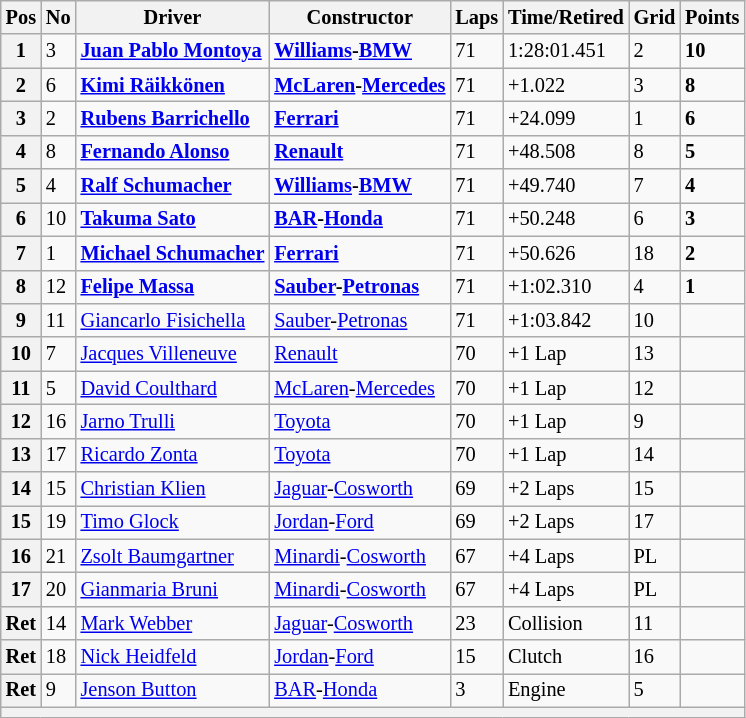<table class="wikitable" style="font-size: 85%;">
<tr>
<th>Pos</th>
<th>No</th>
<th>Driver</th>
<th>Constructor</th>
<th>Laps</th>
<th>Time/Retired</th>
<th>Grid</th>
<th>Points</th>
</tr>
<tr>
<th>1</th>
<td>3</td>
<td> <strong><a href='#'>Juan Pablo Montoya</a></strong></td>
<td><strong><a href='#'>Williams</a>-<a href='#'>BMW</a></strong></td>
<td>71</td>
<td>1:28:01.451</td>
<td>2</td>
<td><strong>10</strong></td>
</tr>
<tr>
<th>2</th>
<td>6</td>
<td> <strong><a href='#'>Kimi Räikkönen</a></strong></td>
<td><strong><a href='#'>McLaren</a>-<a href='#'>Mercedes</a></strong></td>
<td>71</td>
<td>+1.022</td>
<td>3</td>
<td><strong>8</strong></td>
</tr>
<tr>
<th>3</th>
<td>2</td>
<td> <strong><a href='#'>Rubens Barrichello</a></strong></td>
<td><strong><a href='#'>Ferrari</a></strong></td>
<td>71</td>
<td>+24.099</td>
<td>1</td>
<td><strong>6</strong></td>
</tr>
<tr>
<th>4</th>
<td>8</td>
<td> <strong><a href='#'>Fernando Alonso</a></strong></td>
<td><strong><a href='#'>Renault</a></strong></td>
<td>71</td>
<td>+48.508</td>
<td>8</td>
<td><strong>5</strong></td>
</tr>
<tr>
<th>5</th>
<td>4</td>
<td> <strong><a href='#'>Ralf Schumacher</a></strong></td>
<td><strong><a href='#'>Williams</a>-<a href='#'>BMW</a></strong></td>
<td>71</td>
<td>+49.740</td>
<td>7</td>
<td><strong>4</strong></td>
</tr>
<tr>
<th>6</th>
<td>10</td>
<td> <strong><a href='#'>Takuma Sato</a></strong></td>
<td><strong><a href='#'>BAR</a>-<a href='#'>Honda</a></strong></td>
<td>71</td>
<td>+50.248</td>
<td>6</td>
<td><strong>3</strong></td>
</tr>
<tr>
<th>7</th>
<td>1</td>
<td> <strong><a href='#'>Michael Schumacher</a></strong></td>
<td><strong><a href='#'>Ferrari</a></strong></td>
<td>71</td>
<td>+50.626</td>
<td>18</td>
<td><strong>2</strong></td>
</tr>
<tr>
<th>8</th>
<td>12</td>
<td> <strong><a href='#'>Felipe Massa</a></strong></td>
<td><strong><a href='#'>Sauber</a>-<a href='#'>Petronas</a></strong></td>
<td>71</td>
<td>+1:02.310</td>
<td>4</td>
<td><strong>1</strong></td>
</tr>
<tr>
<th>9</th>
<td>11</td>
<td> <a href='#'>Giancarlo Fisichella</a></td>
<td><a href='#'>Sauber</a>-<a href='#'>Petronas</a></td>
<td>71</td>
<td>+1:03.842</td>
<td>10</td>
<td></td>
</tr>
<tr>
<th>10</th>
<td>7</td>
<td> <a href='#'>Jacques Villeneuve</a></td>
<td><a href='#'>Renault</a></td>
<td>70</td>
<td>+1 Lap</td>
<td>13</td>
<td></td>
</tr>
<tr>
<th>11</th>
<td>5</td>
<td> <a href='#'>David Coulthard</a></td>
<td><a href='#'>McLaren</a>-<a href='#'>Mercedes</a></td>
<td>70</td>
<td>+1 Lap</td>
<td>12</td>
<td></td>
</tr>
<tr>
<th>12</th>
<td>16</td>
<td> <a href='#'>Jarno Trulli</a></td>
<td><a href='#'>Toyota</a></td>
<td>70</td>
<td>+1 Lap</td>
<td>9</td>
<td></td>
</tr>
<tr>
<th>13</th>
<td>17</td>
<td> <a href='#'>Ricardo Zonta</a></td>
<td><a href='#'>Toyota</a></td>
<td>70</td>
<td>+1 Lap</td>
<td>14</td>
<td></td>
</tr>
<tr>
<th>14</th>
<td>15</td>
<td> <a href='#'>Christian Klien</a></td>
<td><a href='#'>Jaguar</a>-<a href='#'>Cosworth</a></td>
<td>69</td>
<td>+2 Laps</td>
<td>15</td>
<td></td>
</tr>
<tr>
<th>15</th>
<td>19</td>
<td> <a href='#'>Timo Glock</a></td>
<td><a href='#'>Jordan</a>-<a href='#'>Ford</a></td>
<td>69</td>
<td>+2 Laps</td>
<td>17</td>
<td></td>
</tr>
<tr>
<th>16</th>
<td>21</td>
<td> <a href='#'>Zsolt Baumgartner</a></td>
<td><a href='#'>Minardi</a>-<a href='#'>Cosworth</a></td>
<td>67</td>
<td>+4 Laps</td>
<td>PL</td>
<td></td>
</tr>
<tr>
<th>17</th>
<td>20</td>
<td> <a href='#'>Gianmaria Bruni</a></td>
<td><a href='#'>Minardi</a>-<a href='#'>Cosworth</a></td>
<td>67</td>
<td>+4 Laps</td>
<td>PL</td>
<td></td>
</tr>
<tr>
<th>Ret</th>
<td>14</td>
<td> <a href='#'>Mark Webber</a></td>
<td><a href='#'>Jaguar</a>-<a href='#'>Cosworth</a></td>
<td>23</td>
<td>Collision</td>
<td>11</td>
<td></td>
</tr>
<tr>
<th>Ret</th>
<td>18</td>
<td> <a href='#'>Nick Heidfeld</a></td>
<td><a href='#'>Jordan</a>-<a href='#'>Ford</a></td>
<td>15</td>
<td>Clutch</td>
<td>16</td>
<td></td>
</tr>
<tr>
<th>Ret</th>
<td>9</td>
<td> <a href='#'>Jenson Button</a></td>
<td><a href='#'>BAR</a>-<a href='#'>Honda</a></td>
<td>3</td>
<td>Engine</td>
<td>5</td>
<td></td>
</tr>
<tr>
<th colspan="8"></th>
</tr>
</table>
